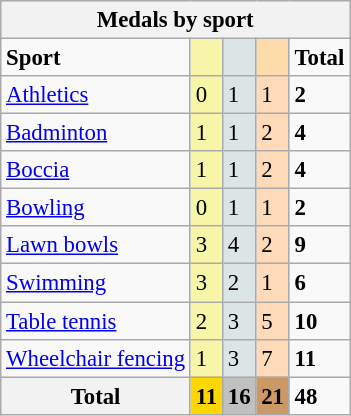<table class=wikitable style="font-size:95%; ">
<tr bgcolor=EFEFEF>
<th colspan=7>Medals by sport</th>
</tr>
<tr>
<td><strong>Sport</strong></td>
<td bgcolor=F7F6A8></td>
<td bgcolor=DCE5E5></td>
<td bgcolor=FFDBA9></td>
<td><strong>Total</strong></td>
</tr>
<tr>
<td><a href='#'>Athletics</a></td>
<td bgcolor=F7F6A8>0</td>
<td bgcolor=DCE5E5>1</td>
<td bgcolor=FFDAB9>1</td>
<td><strong>2</strong></td>
</tr>
<tr>
<td><a href='#'>Badminton</a></td>
<td bgcolor=F7F6A8>1</td>
<td bgcolor=DCE5E5>1</td>
<td bgcolor=FFDAB9>2</td>
<td><strong>4</strong></td>
</tr>
<tr>
<td><a href='#'>Boccia</a></td>
<td bgcolor=F7F6A8>1</td>
<td bgcolor=DCE5E5>1</td>
<td bgcolor=FFDAB9>2</td>
<td><strong>4</strong></td>
</tr>
<tr>
<td><a href='#'>Bowling</a></td>
<td bgcolor=F7F6A8>0</td>
<td bgcolor=DCE5E5>1</td>
<td bgcolor=FFDAB9>1</td>
<td><strong>2</strong></td>
</tr>
<tr>
<td><a href='#'>Lawn bowls</a></td>
<td bgcolor=F7F6A8>3</td>
<td bgcolor=DCE5E5>4</td>
<td bgcolor=FFDAB9>2</td>
<td><strong>9</strong></td>
</tr>
<tr>
<td><a href='#'>Swimming</a></td>
<td bgcolor=F7F6A8>3</td>
<td bgcolor=DCE5E5>2</td>
<td bgcolor=FFDAB9>1</td>
<td><strong>6</strong></td>
</tr>
<tr>
<td><a href='#'>Table tennis</a></td>
<td bgcolor=F7F6A8>2</td>
<td bgcolor=DCE5E5>3</td>
<td bgcolor=FFDAB9>5</td>
<td><strong>10</strong></td>
</tr>
<tr>
<td><a href='#'>Wheelchair fencing</a></td>
<td bgcolor=F7F6A8>1</td>
<td bgcolor=DCE5E5>3</td>
<td bgcolor=FFDAB9>7</td>
<td><strong>11</strong></td>
</tr>
<tr>
<th>Total</th>
<td style="background:gold;"><strong>11</strong></td>
<td style="background:silver;"><strong>16</strong></td>
<td style="background:#c96;"><strong>21</strong></td>
<td><strong>48</strong></td>
</tr>
</table>
